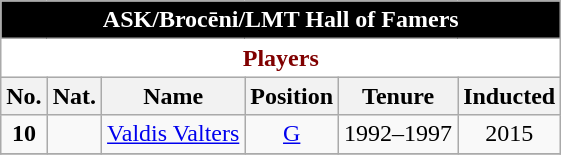<table class="wikitable sortable" style="text-align:center">
<tr>
<th colspan="6" style="background:black; color:white;">ASK/Brocēni/LMT Hall of Famers</th>
</tr>
<tr>
<th colspan="6" style="background:white; color:maroon;">Players</th>
</tr>
<tr>
<th>No.</th>
<th>Nat.</th>
<th>Name</th>
<th>Position</th>
<th>Tenure</th>
<th>Inducted</th>
</tr>
<tr>
<td><strong>10</strong></td>
<td></td>
<td><a href='#'>Valdis Valters</a></td>
<td><a href='#'>G</a></td>
<td>1992–1997</td>
<td>2015</td>
</tr>
<tr>
</tr>
</table>
